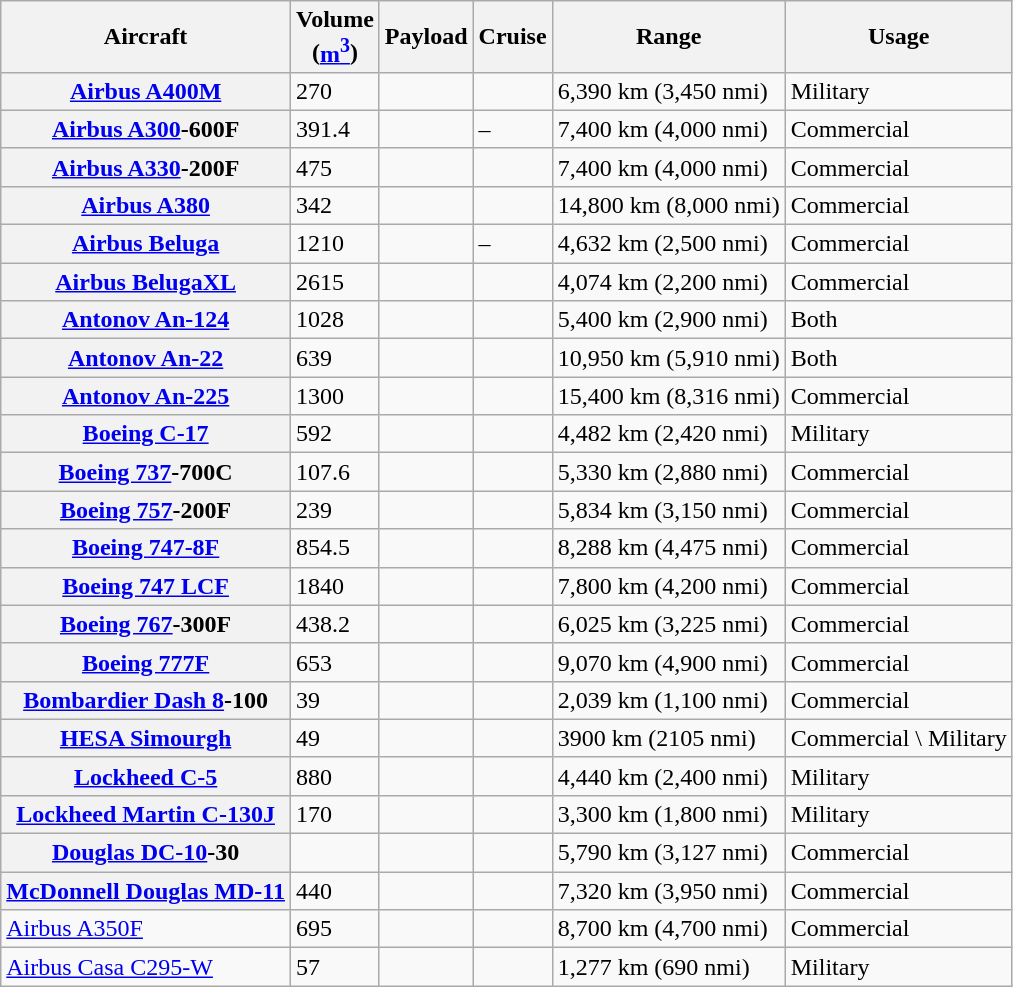<table class="wikitable sortable plainrowheaders">
<tr>
<th scope="col">Aircraft</th>
<th scope="col" data-sort-type="number">Volume<br>(<a href='#'>m<sup>3</sup></a>)</th>
<th scope="col" data-sort-type="number">Payload</th>
<th scope="col" data-sort-type="number">Cruise</th>
<th scope="col" data-sort-type="number">Range</th>
<th scope="col">Usage</th>
</tr>
<tr>
<th scope="row"><a href='#'>Airbus A400M</a></th>
<td>270</td>
<td></td>
<td></td>
<td>6,390 km (3,450 nmi)</td>
<td>Military</td>
</tr>
<tr>
<th scope="row"><a href='#'>Airbus A300</a>-600F</th>
<td>391.4</td>
<td></td>
<td>–</td>
<td>7,400 km (4,000 nmi)</td>
<td>Commercial</td>
</tr>
<tr>
<th scope="row"><a href='#'>Airbus A330</a>-200F</th>
<td>475</td>
<td></td>
<td></td>
<td>7,400 km (4,000 nmi)</td>
<td>Commercial</td>
</tr>
<tr>
<th scope="row"><a href='#'>Airbus A380</a></th>
<td>342</td>
<td></td>
<td></td>
<td>14,800 km (8,000 nmi)</td>
<td>Commercial</td>
</tr>
<tr>
<th scope="row"><a href='#'>Airbus Beluga</a></th>
<td>1210</td>
<td></td>
<td>–</td>
<td>4,632 km (2,500 nmi)</td>
<td>Commercial</td>
</tr>
<tr>
<th scope="row"><a href='#'>Airbus BelugaXL</a></th>
<td>2615</td>
<td></td>
<td></td>
<td>4,074 km (2,200 nmi)</td>
<td>Commercial</td>
</tr>
<tr>
<th scope="row"><a href='#'>Antonov An-124</a></th>
<td>1028</td>
<td></td>
<td></td>
<td>5,400 km (2,900 nmi)</td>
<td>Both</td>
</tr>
<tr>
<th scope="row"><a href='#'>Antonov An-22</a></th>
<td>639</td>
<td></td>
<td></td>
<td>10,950 km (5,910 nmi)</td>
<td>Both</td>
</tr>
<tr>
<th scope="row"><a href='#'>Antonov An-225</a></th>
<td>1300</td>
<td></td>
<td></td>
<td>15,400 km (8,316 nmi)</td>
<td>Commercial</td>
</tr>
<tr>
<th scope="row"><a href='#'>Boeing C-17</a></th>
<td>592</td>
<td></td>
<td></td>
<td>4,482 km (2,420 nmi)</td>
<td>Military</td>
</tr>
<tr>
<th scope="row"><a href='#'>Boeing 737</a>-700C</th>
<td>107.6</td>
<td></td>
<td></td>
<td>5,330 km (2,880 nmi)</td>
<td>Commercial</td>
</tr>
<tr>
<th scope="row"><a href='#'>Boeing 757</a>-200F</th>
<td>239</td>
<td></td>
<td></td>
<td>5,834 km (3,150 nmi)</td>
<td>Commercial</td>
</tr>
<tr>
<th scope="row"><a href='#'>Boeing 747-8F</a></th>
<td>854.5</td>
<td></td>
<td></td>
<td>8,288 km (4,475 nmi)</td>
<td>Commercial</td>
</tr>
<tr>
<th scope="row"><a href='#'>Boeing 747 LCF</a></th>
<td>1840</td>
<td></td>
<td></td>
<td>7,800 km (4,200 nmi)</td>
<td>Commercial</td>
</tr>
<tr>
<th scope="row"><a href='#'>Boeing 767</a>-300F</th>
<td>438.2</td>
<td></td>
<td></td>
<td>6,025 km (3,225 nmi)</td>
<td>Commercial</td>
</tr>
<tr>
<th scope="row"><a href='#'>Boeing 777F</a></th>
<td>653</td>
<td></td>
<td></td>
<td>9,070 km (4,900 nmi)</td>
<td>Commercial</td>
</tr>
<tr>
<th scope="row"><a href='#'>Bombardier Dash 8</a>-100</th>
<td>39</td>
<td></td>
<td></td>
<td>2,039 km (1,100 nmi)</td>
<td>Commercial</td>
</tr>
<tr>
<th scope="row"><a href='#'>HESA Simourgh</a></th>
<td>49</td>
<td></td>
<td></td>
<td>3900 km (2105 nmi)</td>
<td>Commercial \ Military</td>
</tr>
<tr>
<th scope="row"><a href='#'>Lockheed C-5</a></th>
<td>880</td>
<td></td>
<td></td>
<td>4,440 km (2,400 nmi)</td>
<td>Military</td>
</tr>
<tr>
<th scope="row"><a href='#'>Lockheed Martin C-130J</a></th>
<td>170</td>
<td></td>
<td></td>
<td>3,300 km (1,800 nmi)</td>
<td>Military</td>
</tr>
<tr>
<th scope="row"><a href='#'>Douglas DC-10</a>-30</th>
<td></td>
<td></td>
<td></td>
<td>5,790 km (3,127 nmi)</td>
<td>Commercial</td>
</tr>
<tr>
<th scope="row"><a href='#'>McDonnell Douglas MD-11</a></th>
<td>440</td>
<td></td>
<td></td>
<td>7,320 km (3,950 nmi)</td>
<td>Commercial</td>
</tr>
<tr>
<td><a href='#'>Airbus A350F</a></td>
<td>695</td>
<td></td>
<td></td>
<td>8,700 km (4,700 nmi)</td>
<td>Commercial</td>
</tr>
<tr>
<td><a href='#'>Airbus Casa C295-W</a></td>
<td>57</td>
<td></td>
<td></td>
<td>1,277 km (690 nmi)</td>
<td>Military</td>
</tr>
</table>
